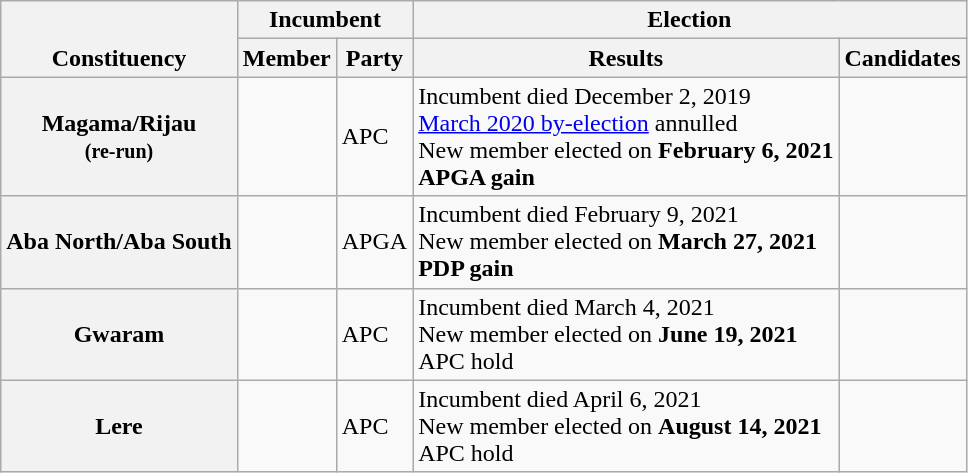<table class="wikitable sortable">
<tr valign=bottom>
<th rowspan=2>Constituency</th>
<th colspan=2>Incumbent</th>
<th colspan=2>Election</th>
</tr>
<tr valign=bottom>
<th>Member</th>
<th>Party</th>
<th data-sort-type=date>Results</th>
<th>Candidates</th>
</tr>
<tr>
<th>Magama/Rijau<br><small>(re-run)</small></th>
<td></td>
<td>APC</td>
<td data-sort-value=02/6/2021 >Incumbent died December 2, 2019<br><a href='#'>March 2020 by-election</a> annulled<br>New member elected on <strong>February 6, 2021</strong><br><strong>APGA gain</strong></td>
<td nowrap></td>
</tr>
<tr>
<th>Aba North/Aba South</th>
<td></td>
<td>APGA</td>
<td data-sort-value=03/27/2021 >Incumbent died February 9, 2021<br>New member elected on <strong>March 27, 2021</strong><br><strong>PDP gain</strong></td>
<td nowrap></td>
</tr>
<tr>
<th>Gwaram</th>
<td></td>
<td>APC</td>
<td data-sort-value=06/19/2021 >Incumbent died March 4, 2021<br>New member elected on <strong>June 19, 2021</strong><br>APC hold</td>
<td nowrap></td>
</tr>
<tr>
<th>Lere</th>
<td></td>
<td>APC</td>
<td data-sort-value=08/14/2021 >Incumbent died April 6, 2021<br>New member elected on <strong>August 14, 2021</strong><br>APC hold</td>
<td nowrap></td>
</tr>
</table>
